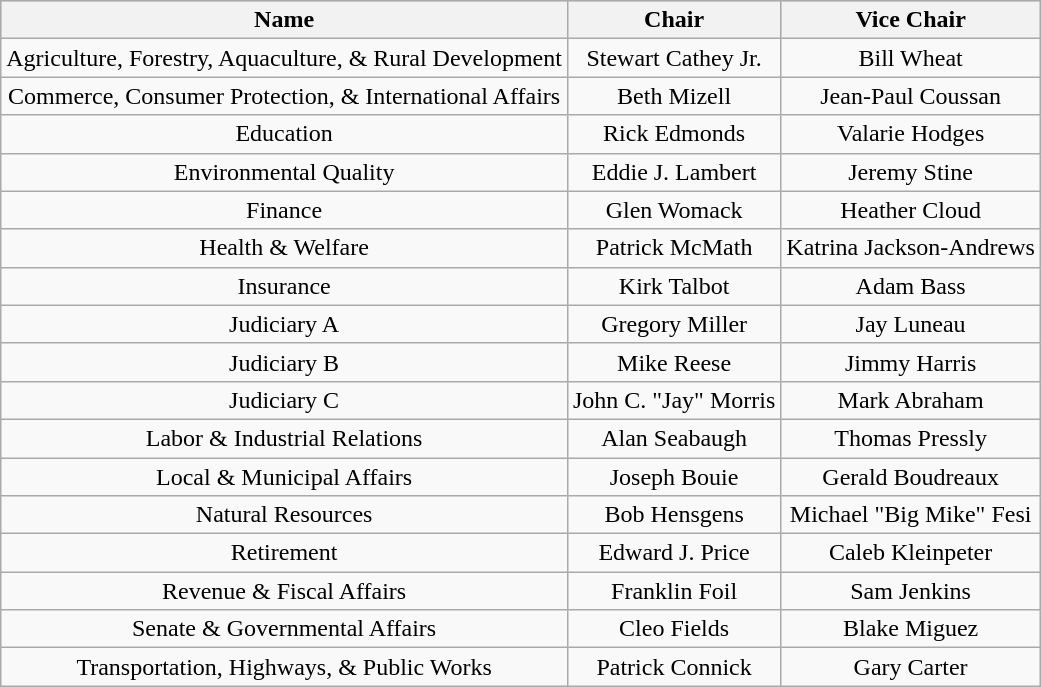<table class="wikitable" style="text-align:center">
<tr style="background:#cccccc">
<th>Name</th>
<th>Chair</th>
<th>Vice Chair</th>
</tr>
<tr>
<td>Agriculture, Forestry, Aquaculture, & Rural Development</td>
<td>Stewart Cathey Jr.</td>
<td>Bill Wheat</td>
</tr>
<tr>
<td>Commerce, Consumer Protection, & International Affairs</td>
<td>Beth Mizell</td>
<td>Jean-Paul Coussan</td>
</tr>
<tr>
<td>Education</td>
<td>Rick Edmonds</td>
<td>Valarie Hodges</td>
</tr>
<tr>
<td>Environmental Quality</td>
<td>Eddie J. Lambert</td>
<td>Jeremy Stine</td>
</tr>
<tr>
<td>Finance</td>
<td>Glen Womack</td>
<td>Heather Cloud</td>
</tr>
<tr>
<td>Health & Welfare</td>
<td>Patrick McMath</td>
<td>Katrina Jackson-Andrews</td>
</tr>
<tr>
<td>Insurance</td>
<td>Kirk Talbot</td>
<td>Adam Bass</td>
</tr>
<tr>
<td>Judiciary A</td>
<td>Gregory Miller</td>
<td>Jay Luneau</td>
</tr>
<tr>
<td>Judiciary B</td>
<td>Mike Reese</td>
<td>Jimmy Harris</td>
</tr>
<tr>
<td>Judiciary C</td>
<td>John C. "Jay" Morris</td>
<td>Mark Abraham</td>
</tr>
<tr>
<td>Labor & Industrial Relations</td>
<td>Alan Seabaugh</td>
<td>Thomas Pressly</td>
</tr>
<tr>
<td>Local & Municipal Affairs</td>
<td>Joseph Bouie</td>
<td>Gerald Boudreaux</td>
</tr>
<tr>
<td>Natural Resources</td>
<td>Bob Hensgens</td>
<td>Michael "Big Mike" Fesi</td>
</tr>
<tr>
<td>Retirement</td>
<td>Edward J. Price</td>
<td>Caleb Kleinpeter</td>
</tr>
<tr>
<td>Revenue & Fiscal Affairs</td>
<td>Franklin Foil</td>
<td>Sam Jenkins</td>
</tr>
<tr>
<td>Senate & Governmental Affairs</td>
<td>Cleo Fields</td>
<td>Blake Miguez</td>
</tr>
<tr>
<td>Transportation, Highways, & Public Works</td>
<td>Patrick Connick</td>
<td>Gary Carter</td>
</tr>
</table>
